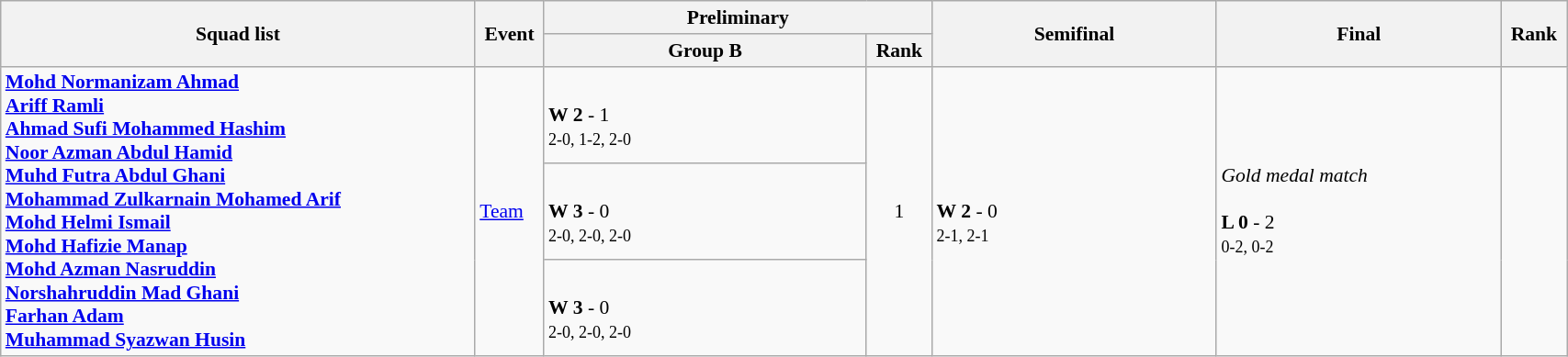<table class="wikitable" width="90%" style="text-align:center; font-size:90%">
<tr>
<th rowspan=2 width="25%">Squad list</th>
<th rowspan=2 width="3%">Event</th>
<th colspan=2 width="20%">Preliminary</th>
<th rowspan=2 width="15%">Semifinal</th>
<th rowspan=2 width="15%">Final</th>
<th rowspan=2 width="3%">Rank</th>
</tr>
<tr>
<th>Group B</th>
<th width=3%>Rank</th>
</tr>
<tr>
<td rowspan="3" align="left"><strong><a href='#'>Mohd Normanizam Ahmad</a><br><a href='#'>Ariff Ramli</a><br><a href='#'>Ahmad Sufi Mohammed Hashim</a><br> <a href='#'>Noor Azman Abdul Hamid</a><br><a href='#'>Muhd Futra Abdul Ghani</a><br><a href='#'>Mohammad Zulkarnain Mohamed Arif</a><br> <a href='#'>Mohd Helmi Ismail</a><br><a href='#'>Mohd Hafizie Manap</a><br><a href='#'>Mohd Azman Nasruddin</a><br><a href='#'>Norshahruddin Mad Ghani</a><br><a href='#'>Farhan Adam</a><br><a href='#'>Muhammad Syazwan Husin</a></strong></td>
<td rowspan="3" align="left"><a href='#'>Team</a></td>
<td align="left"><br><strong>W 2</strong> - 1<br><small>2-0, 1-2, 2-0</small></td>
<td rowspan="3">1 <strong></strong></td>
<td rowspan="3" align="left"><br><strong>W 2</strong> - 0<br><small>2-1, 2-1</small></td>
<td rowspan="3" align="left"><em>Gold medal match</em><br><br><strong>L 0</strong> - 2<br><small>0-2, 0-2</small></td>
<td rowspan=3></td>
</tr>
<tr>
<td align="left"><br><strong>W 3</strong> - 0<br><small>2-0, 2-0, 2-0</small></td>
</tr>
<tr>
<td align="left"><br><strong>W 3</strong> - 0<br><small>2-0, 2-0, 2-0</small></td>
</tr>
</table>
